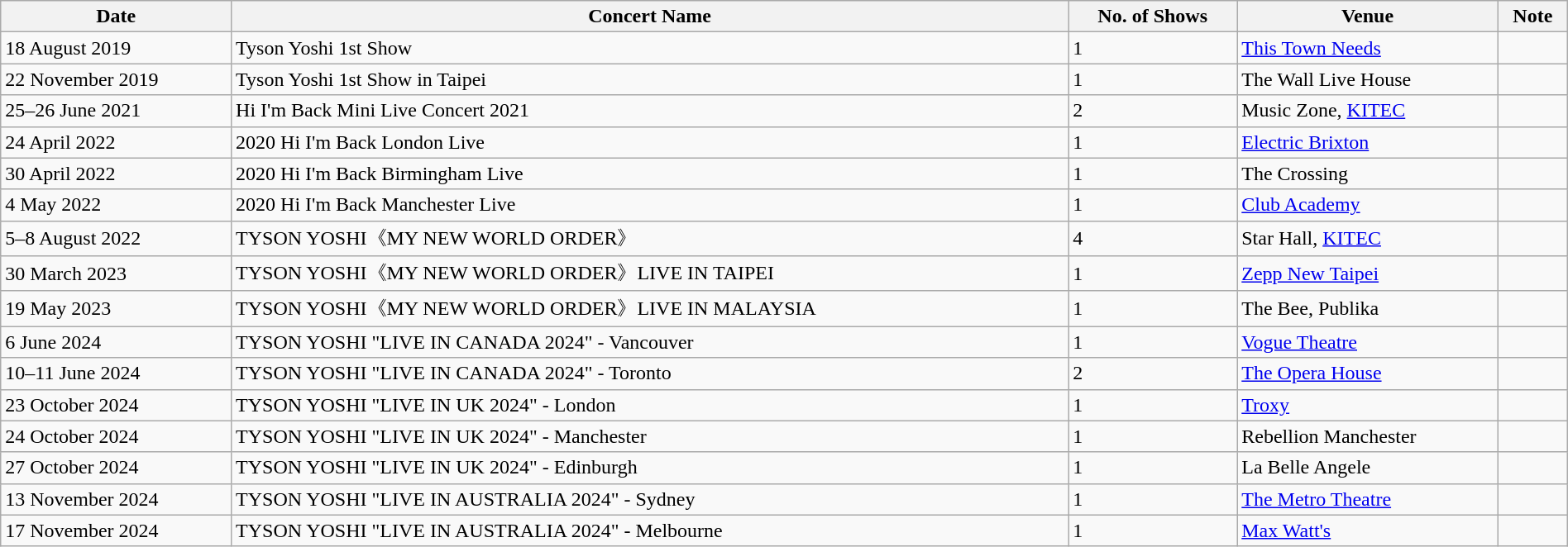<table class="wikitable" width="100%">
<tr>
<th><strong>Date</strong></th>
<th><strong>Concert Name</strong></th>
<th><strong>No. of Shows</strong></th>
<th><strong>Venue</strong></th>
<th><strong>Note</strong></th>
</tr>
<tr>
<td>18 August 2019</td>
<td>Tyson Yoshi 1st Show</td>
<td>1</td>
<td><a href='#'>This Town Needs</a></td>
<td></td>
</tr>
<tr>
<td>22 November 2019</td>
<td>Tyson Yoshi 1st Show in Taipei</td>
<td>1</td>
<td>The Wall Live House</td>
<td></td>
</tr>
<tr>
<td>25–26 June 2021</td>
<td>Hi I'm Back Mini Live Concert 2021</td>
<td>2</td>
<td>Music Zone, <a href='#'>KITEC</a></td>
<td></td>
</tr>
<tr>
<td>24 April 2022</td>
<td>2020 Hi I'm Back London Live</td>
<td>1</td>
<td><a href='#'>Electric Brixton</a></td>
<td></td>
</tr>
<tr>
<td>30 April 2022</td>
<td>2020 Hi I'm Back Birmingham Live</td>
<td>1</td>
<td>The Crossing</td>
<td></td>
</tr>
<tr>
<td>4 May 2022</td>
<td>2020 Hi I'm Back Manchester Live</td>
<td>1</td>
<td><a href='#'>Club Academy</a></td>
<td></td>
</tr>
<tr>
<td>5–8 August 2022</td>
<td>TYSON YOSHI《MY NEW WORLD ORDER》</td>
<td>4</td>
<td>Star Hall, <a href='#'>KITEC</a></td>
<td></td>
</tr>
<tr>
<td>30 March 2023</td>
<td>TYSON YOSHI《MY NEW WORLD ORDER》LIVE IN TAIPEI</td>
<td>1</td>
<td><a href='#'>Zepp New Taipei</a></td>
<td></td>
</tr>
<tr>
<td>19 May 2023</td>
<td>TYSON YOSHI《MY NEW WORLD ORDER》LIVE IN MALAYSIA</td>
<td>1</td>
<td>The Bee, Publika</td>
<td></td>
</tr>
<tr>
<td>6 June 2024</td>
<td>TYSON YOSHI "LIVE IN CANADA 2024" - Vancouver</td>
<td>1</td>
<td><a href='#'>Vogue Theatre</a></td>
<td></td>
</tr>
<tr>
<td>10–11 June 2024</td>
<td>TYSON YOSHI "LIVE IN CANADA 2024" - Toronto</td>
<td>2</td>
<td><a href='#'>The Opera House</a></td>
<td></td>
</tr>
<tr>
<td>23 October 2024</td>
<td>TYSON YOSHI "LIVE IN UK 2024" - London</td>
<td>1</td>
<td><a href='#'>Troxy</a></td>
<td></td>
</tr>
<tr>
<td>24 October 2024</td>
<td>TYSON YOSHI "LIVE IN UK 2024" - Manchester</td>
<td>1</td>
<td>Rebellion Manchester</td>
<td></td>
</tr>
<tr>
<td>27 October 2024</td>
<td>TYSON YOSHI "LIVE IN UK 2024" - Edinburgh</td>
<td>1</td>
<td>La Belle Angele</td>
<td></td>
</tr>
<tr>
<td>13 November 2024</td>
<td>TYSON YOSHI "LIVE IN AUSTRALIA 2024" - Sydney</td>
<td>1</td>
<td><a href='#'>The Metro Theatre</a></td>
<td></td>
</tr>
<tr>
<td>17 November 2024</td>
<td>TYSON YOSHI "LIVE IN AUSTRALIA 2024" - Melbourne</td>
<td>1</td>
<td><a href='#'>Max Watt's</a></td>
<td></td>
</tr>
</table>
